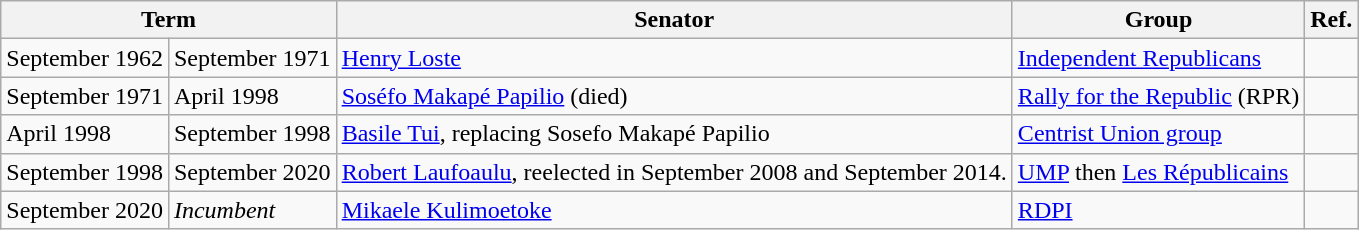<table class="wikitable">
<tr>
<th colspan="2">Term</th>
<th>Senator</th>
<th>Group</th>
<th>Ref.</th>
</tr>
<tr>
<td>September 1962</td>
<td>September 1971</td>
<td><a href='#'>Henry Loste</a></td>
<td><a href='#'>Independent Republicans</a></td>
<td></td>
</tr>
<tr>
<td>September 1971</td>
<td>April 1998</td>
<td><a href='#'>Soséfo Makapé Papilio</a> (died)</td>
<td><a href='#'>Rally for the Republic</a> (RPR)</td>
<td></td>
</tr>
<tr>
<td>April 1998</td>
<td>September 1998</td>
<td><a href='#'>Basile Tui</a>, replacing Sosefo Makapé Papilio</td>
<td><a href='#'>Centrist Union group</a></td>
<td></td>
</tr>
<tr>
<td>September 1998</td>
<td>September 2020</td>
<td><a href='#'>Robert Laufoaulu</a>, reelected in September 2008 and September 2014.</td>
<td><a href='#'>UMP</a> then <a href='#'>Les Républicains</a></td>
<td></td>
</tr>
<tr>
<td>September 2020</td>
<td><em>Incumbent</em></td>
<td><a href='#'>Mikaele Kulimoetoke</a></td>
<td><a href='#'>RDPI</a></td>
<td></td>
</tr>
</table>
